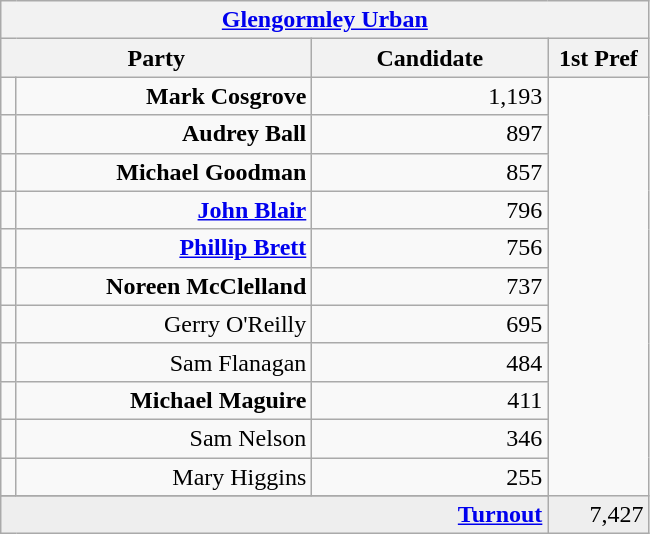<table class="wikitable">
<tr>
<th colspan="4" align="center"><a href='#'>Glengormley Urban</a></th>
</tr>
<tr>
<th colspan="2" align="center" width=200>Party</th>
<th width=150>Candidate</th>
<th width=60>1st Pref</th>
</tr>
<tr>
<td></td>
<td align="right"><strong>Mark Cosgrove</strong></td>
<td align="right">1,193</td>
</tr>
<tr>
<td></td>
<td align="right"><strong>Audrey Ball</strong></td>
<td align="right">897</td>
</tr>
<tr>
<td></td>
<td align="right"><strong>Michael Goodman</strong></td>
<td align="right">857</td>
</tr>
<tr>
<td></td>
<td align="right"><strong><a href='#'>John Blair</a></strong></td>
<td align="right">796</td>
</tr>
<tr>
<td></td>
<td align="right"><strong><a href='#'>Phillip Brett</a></strong></td>
<td align="right">756</td>
</tr>
<tr>
<td></td>
<td align="right"><strong>Noreen McClelland</strong></td>
<td align="right">737</td>
</tr>
<tr>
<td></td>
<td align="right">Gerry O'Reilly</td>
<td align="right">695</td>
</tr>
<tr>
<td></td>
<td align="right">Sam Flanagan</td>
<td align="right">484</td>
</tr>
<tr>
<td></td>
<td align="right"><strong>Michael Maguire</strong></td>
<td align="right">411</td>
</tr>
<tr>
<td></td>
<td align="right">Sam Nelson</td>
<td align="right">346</td>
</tr>
<tr>
<td></td>
<td align="right">Mary Higgins</td>
<td align="right">255</td>
</tr>
<tr>
</tr>
<tr bgcolor="EEEEEE">
<td colspan=3 align="right"><strong><a href='#'>Turnout</a></strong></td>
<td align="right">7,427</td>
</tr>
</table>
